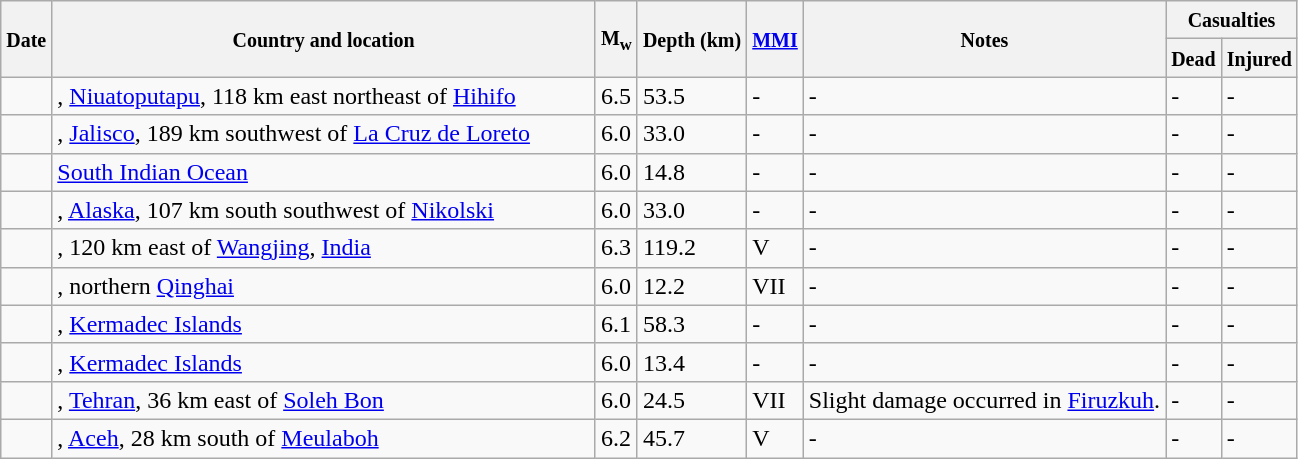<table class="wikitable sortable" style="border:1px black; margin-left:1em;">
<tr>
<th rowspan="2"><small>Date</small></th>
<th rowspan="2" style="width: 355px"><small>Country and location</small></th>
<th rowspan="2"><small>M<sub>w</sub></small></th>
<th rowspan="2"><small>Depth (km)</small></th>
<th rowspan="2"><small><a href='#'>MMI</a></small></th>
<th rowspan="2" class="unsortable"><small>Notes</small></th>
<th colspan="2"><small>Casualties</small></th>
</tr>
<tr>
<th><small>Dead</small></th>
<th><small>Injured</small></th>
</tr>
<tr>
<td></td>
<td>, <a href='#'>Niuatoputapu</a>, 118 km east northeast of <a href='#'>Hihifo</a></td>
<td>6.5</td>
<td>53.5</td>
<td>-</td>
<td>-</td>
<td>-</td>
<td>-</td>
</tr>
<tr>
<td></td>
<td>, <a href='#'>Jalisco</a>, 189 km southwest of <a href='#'>La Cruz de Loreto</a></td>
<td>6.0</td>
<td>33.0</td>
<td>-</td>
<td>-</td>
<td>-</td>
<td>-</td>
</tr>
<tr>
<td></td>
<td><a href='#'>South Indian Ocean</a></td>
<td>6.0</td>
<td>14.8</td>
<td>-</td>
<td>-</td>
<td>-</td>
<td>-</td>
</tr>
<tr>
<td></td>
<td>, <a href='#'>Alaska</a>, 107 km south southwest of <a href='#'>Nikolski</a></td>
<td>6.0</td>
<td>33.0</td>
<td>-</td>
<td>-</td>
<td>-</td>
<td>-</td>
</tr>
<tr>
<td></td>
<td>, 120 km east of <a href='#'>Wangjing</a>, <a href='#'>India</a></td>
<td>6.3</td>
<td>119.2</td>
<td>V</td>
<td>-</td>
<td>-</td>
<td>-</td>
</tr>
<tr>
<td></td>
<td>, northern <a href='#'>Qinghai</a></td>
<td>6.0</td>
<td>12.2</td>
<td>VII</td>
<td>-</td>
<td>-</td>
<td>-</td>
</tr>
<tr>
<td></td>
<td>, <a href='#'>Kermadec Islands</a></td>
<td>6.1</td>
<td>58.3</td>
<td>-</td>
<td>-</td>
<td>-</td>
<td>-</td>
</tr>
<tr>
<td></td>
<td>, <a href='#'>Kermadec Islands</a></td>
<td>6.0</td>
<td>13.4</td>
<td>-</td>
<td>-</td>
<td>-</td>
<td>-</td>
</tr>
<tr>
<td></td>
<td>, <a href='#'>Tehran</a>, 36 km east of <a href='#'>Soleh Bon</a></td>
<td>6.0</td>
<td>24.5</td>
<td>VII</td>
<td>Slight damage occurred in <a href='#'>Firuzkuh</a>.</td>
<td>-</td>
<td>-</td>
</tr>
<tr>
<td></td>
<td>, <a href='#'>Aceh</a>, 28 km south of <a href='#'>Meulaboh</a></td>
<td>6.2</td>
<td>45.7</td>
<td>V</td>
<td>-</td>
<td>-</td>
<td>-</td>
</tr>
<tr>
</tr>
</table>
